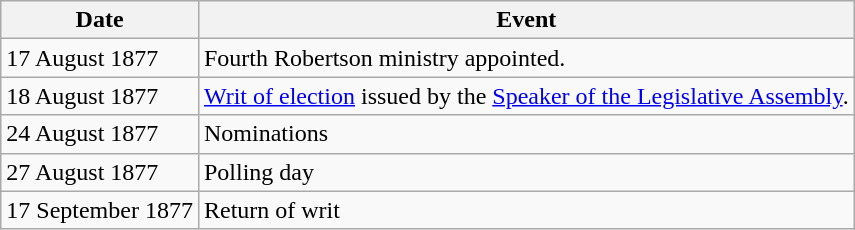<table class="wikitable">
<tr>
<th>Date</th>
<th>Event</th>
</tr>
<tr>
<td>17 August 1877</td>
<td>Fourth Robertson ministry appointed.</td>
</tr>
<tr>
<td>18 August 1877</td>
<td><a href='#'>Writ of election</a> issued by the <a href='#'>Speaker of the Legislative Assembly</a>.</td>
</tr>
<tr>
<td>24 August 1877</td>
<td>Nominations</td>
</tr>
<tr>
<td>27 August 1877</td>
<td>Polling day</td>
</tr>
<tr>
<td>17 September 1877</td>
<td>Return of writ</td>
</tr>
</table>
